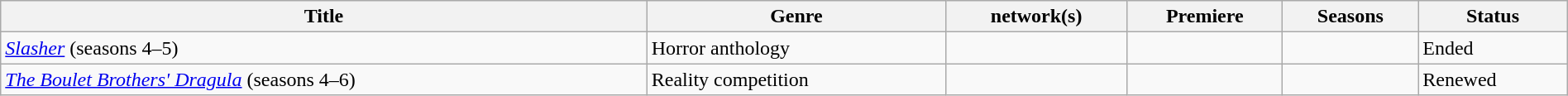<table class="wikitable sortable" style="width:100%;">
<tr>
<th>Title</th>
<th>Genre</th>
<th> network(s)</th>
<th>Premiere</th>
<th>Seasons</th>
<th>Status</th>
</tr>
<tr>
<td><em><a href='#'>Slasher</a></em> (seasons 4–5)</td>
<td>Horror anthology</td>
<td></td>
<td></td>
<td></td>
<td>Ended</td>
</tr>
<tr>
<td><em><a href='#'>The Boulet Brothers' Dragula</a></em> (seasons 4–6)</td>
<td>Reality competition</td>
<td></td>
<td></td>
<td></td>
<td>Renewed</td>
</tr>
</table>
